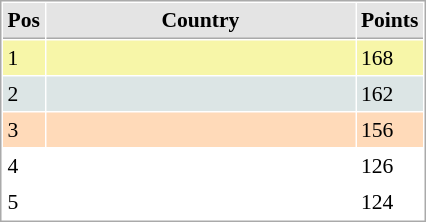<table cellspacing="1" cellpadding="3" style="border:1px solid #aaa; font-size:90%;">
<tr style="background:#e4e4e4;">
<th style="border-bottom:1px solid #aaa; width:10px;">Pos</th>
<th style="border-bottom:1px solid #aaa; width:200px;">Country</th>
<th style="border-bottom:1px solid #aaa; width:20px;">Points</th>
</tr>
<tr style="background:#f7f6a8;">
<td>1</td>
<td></td>
<td>168</td>
</tr>
<tr style="background:#dce5e5;">
<td>2</td>
<td></td>
<td>162</td>
</tr>
<tr style="background:#ffdab9;">
<td>3</td>
<td></td>
<td>156</td>
</tr>
<tr>
<td>4</td>
<td></td>
<td>126</td>
</tr>
<tr>
<td>5</td>
<td></td>
<td>124</td>
</tr>
</table>
